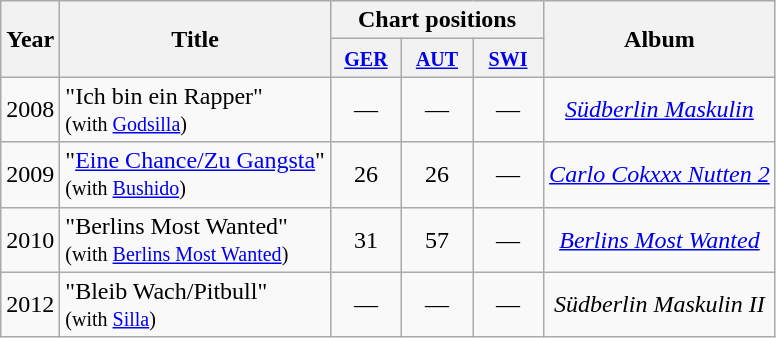<table class="wikitable">
<tr>
<th rowspan="2">Year</th>
<th rowspan="2">Title</th>
<th colspan="3">Chart positions</th>
<th rowspan="2">Album</th>
</tr>
<tr>
<th style="width:40px;"><small><a href='#'>GER</a></small></th>
<th style="width:40px;"><small><a href='#'>AUT</a></small><br></th>
<th style="width:40px;"><small><a href='#'>SWI</a></small><br></th>
</tr>
<tr>
<td>2008</td>
<td>"Ich bin ein Rapper"<br><small>(with <a href='#'>Godsilla</a>)</small></td>
<td style="text-align:center;">—</td>
<td style="text-align:center;">—</td>
<td style="text-align:center;">—</td>
<td style="text-align:center;"><em><a href='#'>Südberlin Maskulin</a></em></td>
</tr>
<tr>
<td>2009</td>
<td>"<a href='#'>Eine Chance/Zu Gangsta</a>"<br><small>(with <a href='#'>Bushido</a>)</small></td>
<td style="text-align:center;">26</td>
<td style="text-align:center;">26</td>
<td style="text-align:center;">—</td>
<td style="text-align:center;"><em><a href='#'>Carlo Cokxxx Nutten 2</a></em></td>
</tr>
<tr>
<td>2010</td>
<td>"Berlins Most Wanted"<br><small>(with <a href='#'>Berlins Most Wanted</a>)</small></td>
<td style="text-align:center;">31</td>
<td style="text-align:center;">57</td>
<td style="text-align:center;">—</td>
<td style="text-align:center;"><em><a href='#'>Berlins Most Wanted</a></em></td>
</tr>
<tr>
<td>2012</td>
<td>"Bleib Wach/Pitbull"<br><small>(with <a href='#'>Silla</a>)</small></td>
<td style="text-align:center;">—</td>
<td style="text-align:center;">—</td>
<td style="text-align:center;">—</td>
<td style="text-align:center;"><em>Südberlin Maskulin II</em></td>
</tr>
</table>
